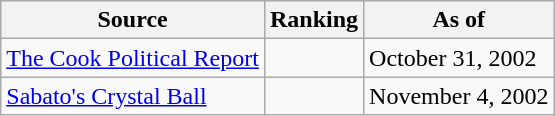<table class="wikitable">
<tr>
<th>Source</th>
<th>Ranking</th>
<th>As of</th>
</tr>
<tr>
<td><a href='#'>The Cook Political Report</a></td>
<td></td>
<td>October 31, 2002</td>
</tr>
<tr>
<td><a href='#'>Sabato's Crystal Ball</a></td>
<td></td>
<td>November 4, 2002</td>
</tr>
</table>
